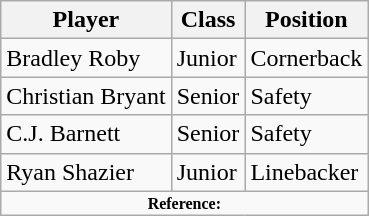<table class="wikitable" border="1">
<tr ;>
<th>Player</th>
<th>Class</th>
<th>Position</th>
</tr>
<tr>
<td>Bradley Roby</td>
<td>Junior</td>
<td>Cornerback</td>
</tr>
<tr>
<td>Christian Bryant</td>
<td>Senior</td>
<td>Safety</td>
</tr>
<tr>
<td>C.J. Barnett</td>
<td>Senior</td>
<td>Safety</td>
</tr>
<tr>
<td>Ryan Shazier</td>
<td>Junior</td>
<td>Linebacker</td>
</tr>
<tr>
<td colspan="3" style="font-size: 8pt" align="center"><strong>Reference:</strong></td>
</tr>
</table>
